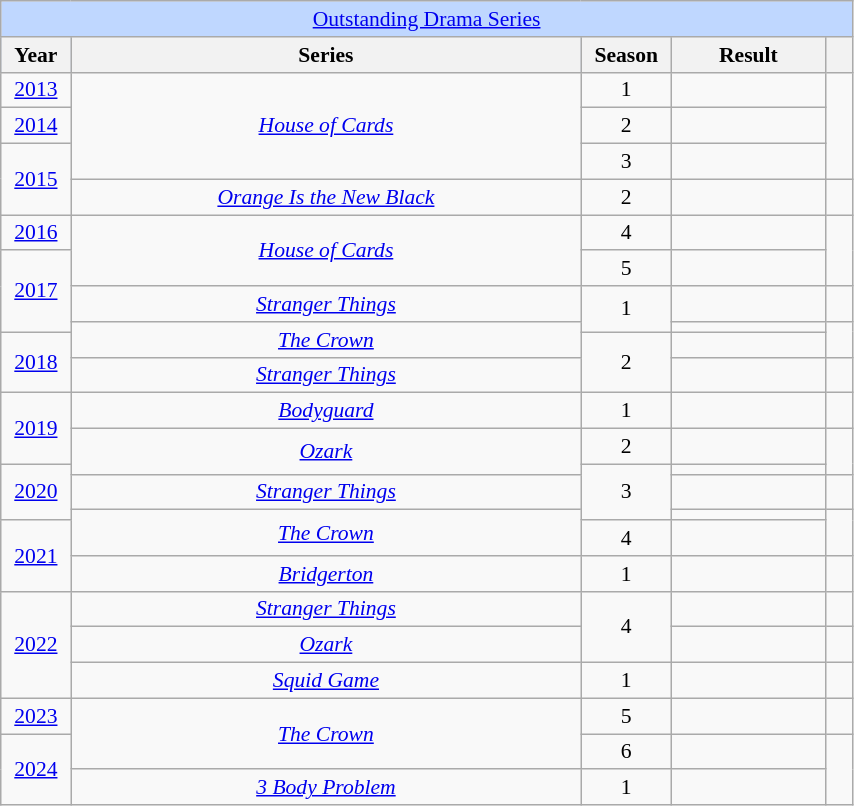<table class="wikitable mw-collapsible" style=" text-align: center; font-size: 90%" width=45%>
<tr ---- bgcolor="#bfd7ff">
<td colspan=6 align=center><a href='#'>Outstanding Drama Series</a></td>
</tr>
<tr ---- bgcolor="#bfd7ff">
<th scope="col" style="width:1%;">Year</th>
<th scope="col" style="width:20%;">Series</th>
<th scope="col" style="width:1%;">Season</th>
<th scope="col" style="width:5%;">Result</th>
<th scope="col" style="width:1%;"></th>
</tr>
<tr>
<td><a href='#'>2013</a></td>
<td rowspan="3"><em><a href='#'>House of Cards</a></em></td>
<td>1</td>
<td></td>
<td rowspan="3"></td>
</tr>
<tr>
<td><a href='#'>2014</a></td>
<td>2</td>
<td></td>
</tr>
<tr>
<td rowspan="2"><a href='#'>2015</a></td>
<td>3</td>
<td></td>
</tr>
<tr>
<td><em><a href='#'>Orange Is the New Black</a></em></td>
<td>2</td>
<td></td>
<td></td>
</tr>
<tr>
<td><a href='#'>2016</a></td>
<td rowspan="2"><em><a href='#'>House of Cards</a></em></td>
<td>4</td>
<td></td>
<td rowspan="2"></td>
</tr>
<tr>
<td rowspan="3"><a href='#'>2017</a></td>
<td>5</td>
<td></td>
</tr>
<tr>
<td><em><a href='#'>Stranger Things</a></em></td>
<td rowspan="2">1</td>
<td></td>
<td></td>
</tr>
<tr>
<td rowspan="2"><em><a href='#'>The Crown</a></em></td>
<td></td>
<td rowspan="2"></td>
</tr>
<tr>
<td rowspan="2"><a href='#'>2018</a></td>
<td rowspan="2">2</td>
<td></td>
</tr>
<tr>
<td><em><a href='#'>Stranger Things</a></em></td>
<td></td>
<td></td>
</tr>
<tr>
<td rowspan="2"><a href='#'>2019</a></td>
<td><em><a href='#'>Bodyguard</a></em></td>
<td>1</td>
<td></td>
<td></td>
</tr>
<tr>
<td rowspan="2"><em><a href='#'>Ozark</a></em></td>
<td>2</td>
<td></td>
<td rowspan="2"></td>
</tr>
<tr>
<td rowspan="3"><a href='#'>2020</a></td>
<td rowspan="3">3</td>
<td></td>
</tr>
<tr>
<td><em><a href='#'>Stranger Things</a></em></td>
<td></td>
<td></td>
</tr>
<tr>
<td rowspan="2"><em><a href='#'>The Crown</a></em></td>
<td></td>
<td rowspan="2"></td>
</tr>
<tr>
<td rowspan="2"><a href='#'>2021</a></td>
<td>4</td>
<td></td>
</tr>
<tr>
<td><em><a href='#'>Bridgerton</a></em></td>
<td>1</td>
<td></td>
<td></td>
</tr>
<tr>
<td rowspan="3"><a href='#'>2022</a></td>
<td><em><a href='#'>Stranger Things</a></em></td>
<td rowspan="2">4</td>
<td></td>
<td></td>
</tr>
<tr>
<td><em><a href='#'>Ozark</a></em></td>
<td></td>
<td></td>
</tr>
<tr>
<td><em><a href='#'>Squid Game</a></em></td>
<td>1</td>
<td></td>
<td></td>
</tr>
<tr>
<td><a href='#'>2023</a></td>
<td rowspan="2"><em><a href='#'>The Crown</a></em></td>
<td>5</td>
<td></td>
<td></td>
</tr>
<tr>
<td rowspan="2"><a href='#'>2024</a></td>
<td>6</td>
<td></td>
<td rowspan="2"></td>
</tr>
<tr>
<td><em><a href='#'>3 Body Problem</a></em></td>
<td>1</td>
<td></td>
</tr>
</table>
